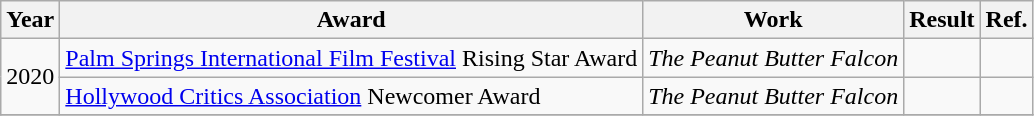<table class="wikitable sortable">
<tr>
<th>Year</th>
<th>Award</th>
<th>Work</th>
<th>Result</th>
<th>Ref.</th>
</tr>
<tr>
<td rowspan=2>2020</td>
<td><a href='#'>Palm Springs International Film Festival</a> Rising Star Award</td>
<td><em>The Peanut Butter Falcon</em></td>
<td></td>
<td></td>
</tr>
<tr>
<td><a href='#'>Hollywood Critics Association</a> Newcomer Award</td>
<td><em>The Peanut Butter Falcon</em></td>
<td></td>
<td></td>
</tr>
<tr>
</tr>
</table>
